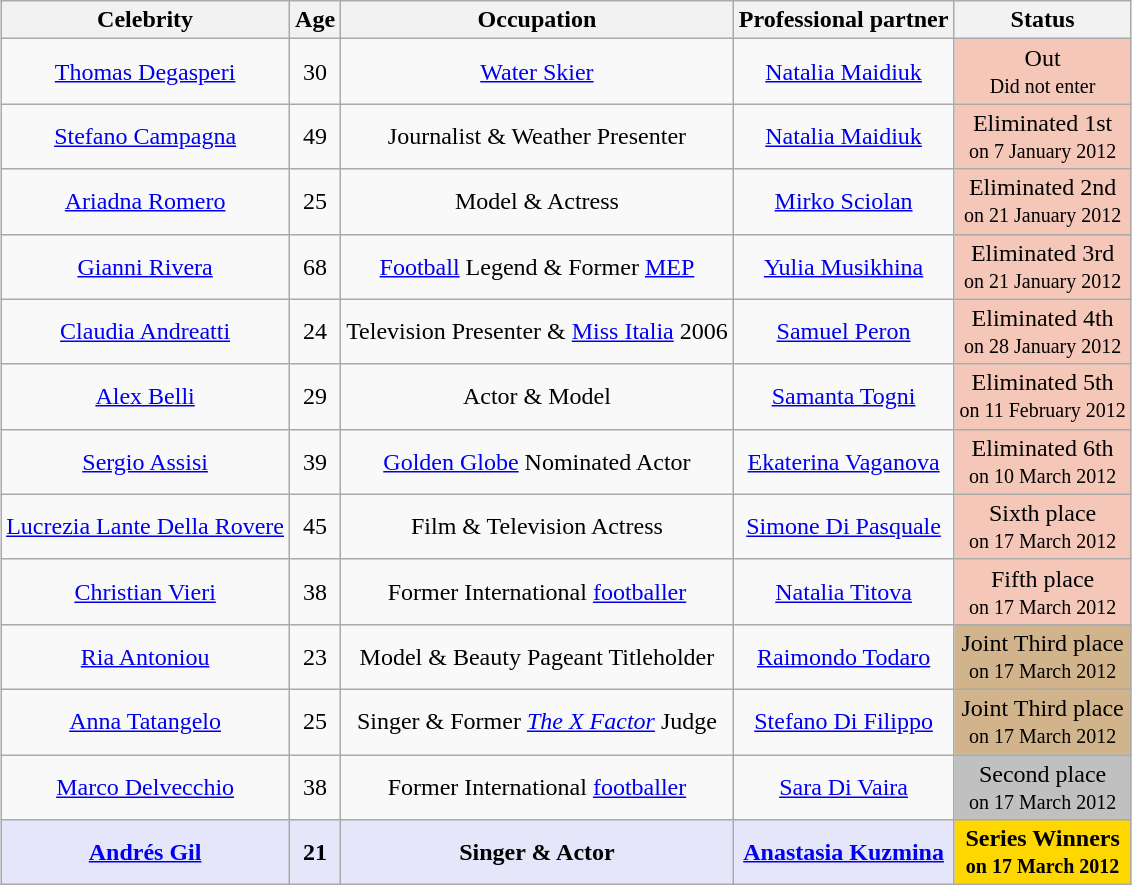<table class="wikitable" style="margin:auto; text-align:center;">
<tr>
<th>Celebrity</th>
<th>Age</th>
<th>Occupation</th>
<th>Professional partner</th>
<th>Status</th>
</tr>
<tr>
<td><a href='#'>Thomas Degasperi</a></td>
<td>30</td>
<td><a href='#'>Water Skier</a></td>
<td><a href='#'>Natalia Maidiuk</a></td>
<td bgcolor="#F4C7B8">Out<br><small>Did not enter</small></td>
</tr>
<tr>
<td><a href='#'>Stefano Campagna</a></td>
<td>49</td>
<td>Journalist & Weather Presenter</td>
<td><a href='#'>Natalia Maidiuk</a></td>
<td bgcolor="#F4C7B8">Eliminated 1st<br><small>on 7 January 2012</small></td>
</tr>
<tr>
<td><a href='#'>Ariadna Romero</a></td>
<td>25</td>
<td>Model & Actress</td>
<td><a href='#'>Mirko Sciolan</a></td>
<td bgcolor="#F4C7B8">Eliminated 2nd<br><small>on 21 January 2012</small></td>
</tr>
<tr>
<td><a href='#'>Gianni Rivera</a></td>
<td>68</td>
<td><a href='#'>Football</a> Legend & Former <a href='#'>MEP</a></td>
<td><a href='#'>Yulia Musikhina</a></td>
<td bgcolor="#F4C7B8">Eliminated 3rd<br><small>on 21 January 2012</small></td>
</tr>
<tr>
<td><a href='#'>Claudia Andreatti</a></td>
<td>24</td>
<td>Television Presenter & <a href='#'>Miss Italia</a> 2006</td>
<td><a href='#'>Samuel Peron</a></td>
<td bgcolor="#F4C7B8">Eliminated 4th<br><small>on 28 January 2012</small></td>
</tr>
<tr>
<td><a href='#'>Alex Belli</a></td>
<td>29</td>
<td>Actor & Model</td>
<td><a href='#'>Samanta Togni</a></td>
<td bgcolor="#F4C7B8">Eliminated 5th<br><small>on 11 February 2012</small></td>
</tr>
<tr>
<td><a href='#'>Sergio Assisi</a></td>
<td>39</td>
<td><a href='#'>Golden Globe</a> Nominated Actor</td>
<td><a href='#'>Ekaterina Vaganova</a></td>
<td bgcolor="#F4C7B8">Eliminated 6th<br><small>on 10 March 2012</small></td>
</tr>
<tr>
<td><a href='#'>Lucrezia Lante Della Rovere</a></td>
<td>45</td>
<td>Film & Television Actress</td>
<td><a href='#'>Simone Di Pasquale</a></td>
<td bgcolor="#F4C7B8">Sixth place<br><small>on 17 March 2012</small></td>
</tr>
<tr>
<td><a href='#'>Christian Vieri</a></td>
<td>38</td>
<td>Former International <a href='#'>footballer</a></td>
<td><a href='#'>Natalia Titova</a></td>
<td bgcolor="#F4C7B8">Fifth place<br><small>on 17 March 2012</small></td>
</tr>
<tr>
<td><a href='#'>Ria Antoniou</a></td>
<td>23</td>
<td>Model & Beauty Pageant Titleholder</td>
<td><a href='#'>Raimondo Todaro</a></td>
<td bgcolor="tan">Joint Third place<br><small>on 17 March 2012</small></td>
</tr>
<tr>
<td><a href='#'>Anna Tatangelo</a></td>
<td>25</td>
<td>Singer & Former <em><a href='#'>The X Factor</a></em> Judge</td>
<td><a href='#'>Stefano Di Filippo</a></td>
<td bgcolor="tan">Joint Third place<br><small>on 17 March 2012</small></td>
</tr>
<tr>
<td><a href='#'>Marco Delvecchio</a></td>
<td>38</td>
<td>Former International <a href='#'>footballer</a></td>
<td><a href='#'>Sara Di Vaira</a></td>
<td bgcolor="silver">Second place<br><small>on 17 March 2012</small></td>
</tr>
<tr>
<td bgcolor="lavender"><strong><a href='#'>Andrés Gil</a></strong></td>
<td bgcolor="lavender"><strong>21</strong></td>
<td bgcolor="lavender"><strong>Singer & Actor</strong></td>
<td bgcolor="lavender"><strong><a href='#'>Anastasia Kuzmina</a></strong></td>
<td bgcolor="gold"><strong>Series Winners<br><small>on 17 March 2012</small></strong></td>
</tr>
</table>
